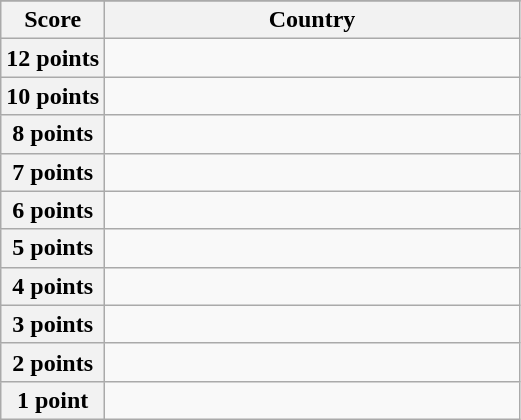<table class="wikitable">
<tr>
</tr>
<tr>
<th scope="col" width="20%">Score</th>
<th scope="col">Country</th>
</tr>
<tr>
<th scope="row">12 points</th>
<td></td>
</tr>
<tr>
<th scope="row">10 points</th>
<td></td>
</tr>
<tr>
<th scope="row">8 points</th>
<td></td>
</tr>
<tr>
<th scope="row">7 points</th>
<td></td>
</tr>
<tr>
<th scope="row">6 points</th>
<td></td>
</tr>
<tr>
<th scope="row">5 points</th>
<td></td>
</tr>
<tr>
<th scope="row">4 points</th>
<td></td>
</tr>
<tr>
<th scope="row">3 points</th>
<td></td>
</tr>
<tr>
<th scope="row">2 points</th>
<td></td>
</tr>
<tr>
<th scope="row">1 point</th>
<td></td>
</tr>
</table>
